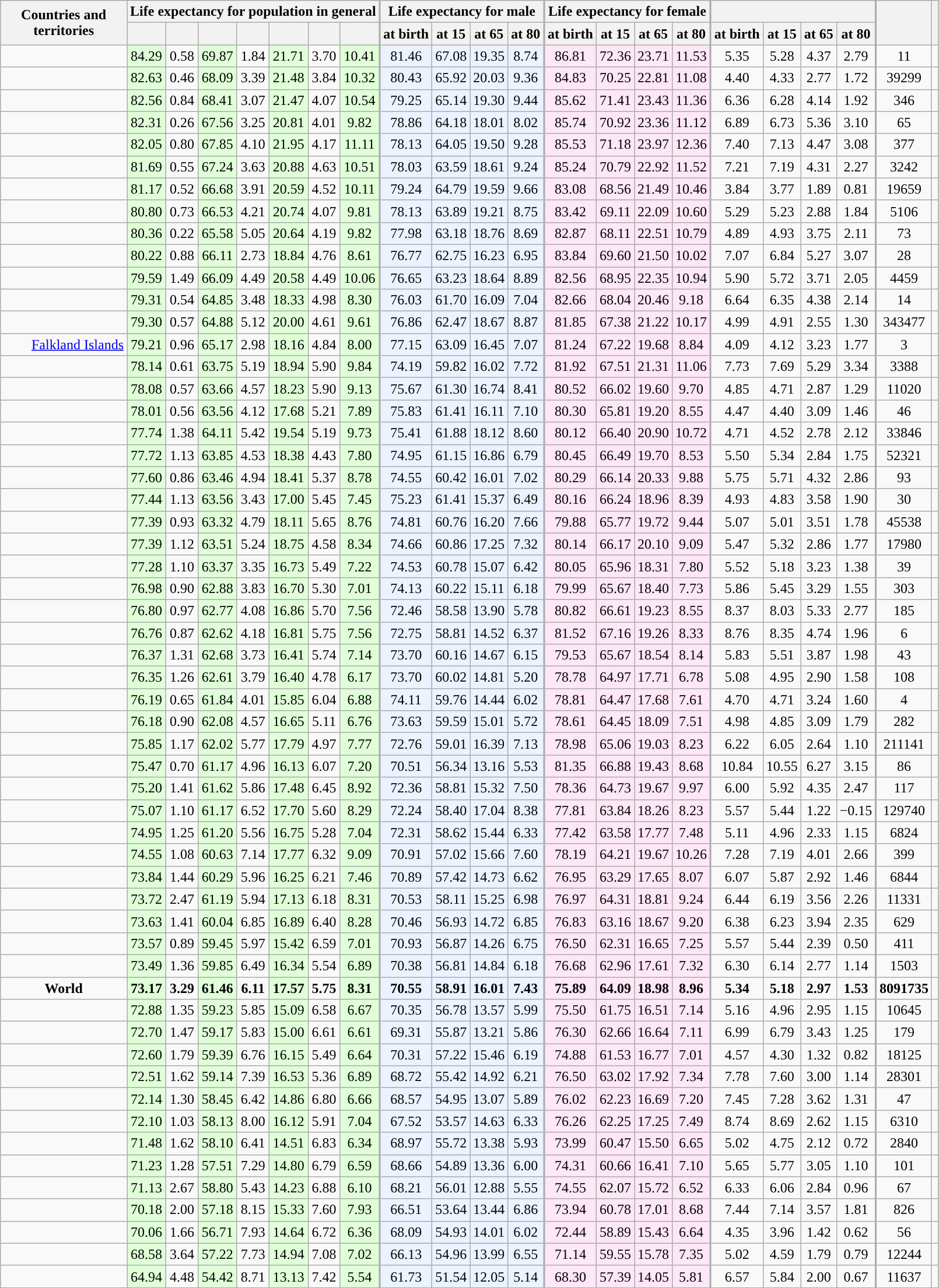<table class="wikitable sortable mw-datatable static-row-numbers sticky-header-multi sort-under col1left col21right" style="text-align:center;">
<tr>
<th rowspan=2 style="vertical-align:middle;">Countries and<br>territories</th>
<th colspan=7>Life expectancy for population in general</th>
<th colspan=4 style="border-left-width:2px;">Life expectancy for male</th>
<th colspan=4 style="border-left-width:2px;">Life expectancy for female</th>
<th colspan=4 style="border-left-width:2px;"></th>
<th rowspan=2 style="border-left-width:2px; text-align:middle;"></th>
<th rowspan=2></th>
</tr>
<tr>
<th style="vertical-align:middle;"></th>
<th></th>
<th style="vertical-align:middle;"></th>
<th></th>
<th style="vertical-align:middle;"></th>
<th></th>
<th style="vertical-align:middle;"></th>
<th style="vertical-align:middle;border-left-width:2px;">at birth</th>
<th style="vertical-align:middle;">at 15</th>
<th style="vertical-align:middle;">at 65</th>
<th style="vertical-align:middle;">at 80</th>
<th style="vertical-align:middle;border-left-width:2px;">at birth</th>
<th style="vertical-align:middle;">at 15</th>
<th style="vertical-align:middle;">at 65</th>
<th style="vertical-align:middle;">at 80</th>
<th style="vertical-align:middle;border-left-width:2px;">at birth</th>
<th style="vertical-align:middle;">at 15</th>
<th style="vertical-align:middle;">at 65</th>
<th style="vertical-align:middle;">at 80</th>
</tr>
<tr>
<td></td>
<td style="background:#e0ffd8;">84.29</td>
<td>0.58</td>
<td style="background:#e0ffd8;">69.87</td>
<td>1.84</td>
<td style="background:#e0ffd8;">21.71</td>
<td>3.70</td>
<td style="background:#e0ffd8;">10.41</td>
<td style="background:#eaf3ff;border-left-width:2px;">81.46</td>
<td style="background:#eaf3ff;">67.08</td>
<td style="background:#eaf3ff;">19.35</td>
<td style="background:#eaf3ff;">8.74</td>
<td style="background:#fee7f6;border-left-width:2px;">86.81</td>
<td style="background:#fee7f6;">72.36</td>
<td style="background:#fee7f6;">23.71</td>
<td style="background:#fee7f6;">11.53</td>
<td style="border-left-width:2px;">5.35</td>
<td>5.28</td>
<td>4.37</td>
<td>2.79</td>
<td style="border-left-width:2px;">11</td>
<td></td>
</tr>
<tr>
<td></td>
<td style="background:#e0ffd8;">82.63</td>
<td>0.46</td>
<td style="background:#e0ffd8;">68.09</td>
<td>3.39</td>
<td style="background:#e0ffd8;">21.48</td>
<td>3.84</td>
<td style="background:#e0ffd8;">10.32</td>
<td style="background:#eaf3ff;border-left-width:2px;">80.43</td>
<td style="background:#eaf3ff;">65.92</td>
<td style="background:#eaf3ff;">20.03</td>
<td style="background:#eaf3ff;">9.36</td>
<td style="background:#fee7f6;border-left-width:2px;">84.83</td>
<td style="background:#fee7f6;">70.25</td>
<td style="background:#fee7f6;">22.81</td>
<td style="background:#fee7f6;">11.08</td>
<td style="border-left-width:2px;">4.40</td>
<td>4.33</td>
<td>2.77</td>
<td>1.72</td>
<td style="border-left-width:2px;">39299</td>
<td></td>
</tr>
<tr>
<td></td>
<td style="background:#e0ffd8;">82.56</td>
<td>0.84</td>
<td style="background:#e0ffd8;">68.41</td>
<td>3.07</td>
<td style="background:#e0ffd8;">21.47</td>
<td>4.07</td>
<td style="background:#e0ffd8;">10.54</td>
<td style="background:#eaf3ff;border-left-width:2px;">79.25</td>
<td style="background:#eaf3ff;">65.14</td>
<td style="background:#eaf3ff;">19.30</td>
<td style="background:#eaf3ff;">9.44</td>
<td style="background:#fee7f6;border-left-width:2px;">85.62</td>
<td style="background:#fee7f6;">71.41</td>
<td style="background:#fee7f6;">23.43</td>
<td style="background:#fee7f6;">11.36</td>
<td style="border-left-width:2px;">6.36</td>
<td>6.28</td>
<td>4.14</td>
<td>1.92</td>
<td style="border-left-width:2px;">346</td>
<td></td>
</tr>
<tr>
<td></td>
<td style="background:#e0ffd8;">82.31</td>
<td>0.26</td>
<td style="background:#e0ffd8;">67.56</td>
<td>3.25</td>
<td style="background:#e0ffd8;">20.81</td>
<td>4.01</td>
<td style="background:#e0ffd8;">9.82</td>
<td style="background:#eaf3ff;border-left-width:2px;">78.86</td>
<td style="background:#eaf3ff;">64.18</td>
<td style="background:#eaf3ff;">18.01</td>
<td style="background:#eaf3ff;">8.02</td>
<td style="background:#fee7f6;border-left-width:2px;">85.74</td>
<td style="background:#fee7f6;">70.92</td>
<td style="background:#fee7f6;">23.36</td>
<td style="background:#fee7f6;">11.12</td>
<td style="border-left-width:2px;">6.89</td>
<td>6.73</td>
<td>5.36</td>
<td>3.10</td>
<td style="border-left-width:2px;">65</td>
<td></td>
</tr>
<tr>
<td></td>
<td style="background:#e0ffd8;">82.05</td>
<td>0.80</td>
<td style="background:#e0ffd8;">67.85</td>
<td>4.10</td>
<td style="background:#e0ffd8;">21.95</td>
<td>4.17</td>
<td style="background:#e0ffd8;">11.11</td>
<td style="background:#eaf3ff;border-left-width:2px;">78.13</td>
<td style="background:#eaf3ff;">64.05</td>
<td style="background:#eaf3ff;">19.50</td>
<td style="background:#eaf3ff;">9.28</td>
<td style="background:#fee7f6;border-left-width:2px;">85.53</td>
<td style="background:#fee7f6;">71.18</td>
<td style="background:#fee7f6;">23.97</td>
<td style="background:#fee7f6;">12.36</td>
<td style="border-left-width:2px;">7.40</td>
<td>7.13</td>
<td>4.47</td>
<td>3.08</td>
<td style="border-left-width:2px;">377</td>
<td></td>
</tr>
<tr>
<td></td>
<td style="background:#e0ffd8;">81.69</td>
<td>0.55</td>
<td style="background:#e0ffd8;">67.24</td>
<td>3.63</td>
<td style="background:#e0ffd8;">20.88</td>
<td>4.63</td>
<td style="background:#e0ffd8;">10.51</td>
<td style="background:#eaf3ff;border-left-width:2px;">78.03</td>
<td style="background:#eaf3ff;">63.59</td>
<td style="background:#eaf3ff;">18.61</td>
<td style="background:#eaf3ff;">9.24</td>
<td style="background:#fee7f6;border-left-width:2px;">85.24</td>
<td style="background:#fee7f6;">70.79</td>
<td style="background:#fee7f6;">22.92</td>
<td style="background:#fee7f6;">11.52</td>
<td style="border-left-width:2px;">7.21</td>
<td>7.19</td>
<td>4.31</td>
<td>2.27</td>
<td style="border-left-width:2px;">3242</td>
<td></td>
</tr>
<tr>
<td></td>
<td style="background:#e0ffd8;">81.17</td>
<td>0.52</td>
<td style="background:#e0ffd8;">66.68</td>
<td>3.91</td>
<td style="background:#e0ffd8;">20.59</td>
<td>4.52</td>
<td style="background:#e0ffd8;">10.11</td>
<td style="background:#eaf3ff;border-left-width:2px;">79.24</td>
<td style="background:#eaf3ff;">64.79</td>
<td style="background:#eaf3ff;">19.59</td>
<td style="background:#eaf3ff;">9.66</td>
<td style="background:#fee7f6;border-left-width:2px;">83.08</td>
<td style="background:#fee7f6;">68.56</td>
<td style="background:#fee7f6;">21.49</td>
<td style="background:#fee7f6;">10.46</td>
<td style="border-left-width:2px;">3.84</td>
<td>3.77</td>
<td>1.89</td>
<td>0.81</td>
<td style="border-left-width:2px;">19659</td>
<td></td>
</tr>
<tr>
<td></td>
<td style="background:#e0ffd8;">80.80</td>
<td>0.73</td>
<td style="background:#e0ffd8;">66.53</td>
<td>4.21</td>
<td style="background:#e0ffd8;">20.74</td>
<td>4.07</td>
<td style="background:#e0ffd8;">9.81</td>
<td style="background:#eaf3ff;border-left-width:2px;">78.13</td>
<td style="background:#eaf3ff;">63.89</td>
<td style="background:#eaf3ff;">19.21</td>
<td style="background:#eaf3ff;">8.75</td>
<td style="background:#fee7f6;border-left-width:2px;">83.42</td>
<td style="background:#fee7f6;">69.11</td>
<td style="background:#fee7f6;">22.09</td>
<td style="background:#fee7f6;">10.60</td>
<td style="border-left-width:2px;">5.29</td>
<td>5.23</td>
<td>2.88</td>
<td>1.84</td>
<td style="border-left-width:2px;">5106</td>
<td></td>
</tr>
<tr>
<td></td>
<td style="background:#e0ffd8;">80.36</td>
<td>0.22</td>
<td style="background:#e0ffd8;">65.58</td>
<td>5.05</td>
<td style="background:#e0ffd8;">20.64</td>
<td>4.19</td>
<td style="background:#e0ffd8;">9.82</td>
<td style="background:#eaf3ff;border-left-width:2px;">77.98</td>
<td style="background:#eaf3ff;">63.18</td>
<td style="background:#eaf3ff;">18.76</td>
<td style="background:#eaf3ff;">8.69</td>
<td style="background:#fee7f6;border-left-width:2px;">82.87</td>
<td style="background:#fee7f6;">68.11</td>
<td style="background:#fee7f6;">22.51</td>
<td style="background:#fee7f6;">10.79</td>
<td style="border-left-width:2px;">4.89</td>
<td>4.93</td>
<td>3.75</td>
<td>2.11</td>
<td style="border-left-width:2px;">73</td>
<td></td>
</tr>
<tr>
<td></td>
<td style="background:#e0ffd8;">80.22</td>
<td>0.88</td>
<td style="background:#e0ffd8;">66.11</td>
<td>2.73</td>
<td style="background:#e0ffd8;">18.84</td>
<td>4.76</td>
<td style="background:#e0ffd8;">8.61</td>
<td style="background:#eaf3ff;border-left-width:2px;">76.77</td>
<td style="background:#eaf3ff;">62.75</td>
<td style="background:#eaf3ff;">16.23</td>
<td style="background:#eaf3ff;">6.95</td>
<td style="background:#fee7f6;border-left-width:2px;">83.84</td>
<td style="background:#fee7f6;">69.60</td>
<td style="background:#fee7f6;">21.50</td>
<td style="background:#fee7f6;">10.02</td>
<td style="border-left-width:2px;">7.07</td>
<td>6.84</td>
<td>5.27</td>
<td>3.07</td>
<td style="border-left-width:2px;">28</td>
<td></td>
</tr>
<tr>
<td></td>
<td style="background:#e0ffd8;">79.59</td>
<td>1.49</td>
<td style="background:#e0ffd8;">66.09</td>
<td>4.49</td>
<td style="background:#e0ffd8;">20.58</td>
<td>4.49</td>
<td style="background:#e0ffd8;">10.06</td>
<td style="background:#eaf3ff;border-left-width:2px;">76.65</td>
<td style="background:#eaf3ff;">63.23</td>
<td style="background:#eaf3ff;">18.64</td>
<td style="background:#eaf3ff;">8.89</td>
<td style="background:#fee7f6;border-left-width:2px;">82.56</td>
<td style="background:#fee7f6;">68.95</td>
<td style="background:#fee7f6;">22.35</td>
<td style="background:#fee7f6;">10.94</td>
<td style="border-left-width:2px;">5.90</td>
<td>5.72</td>
<td>3.71</td>
<td>2.05</td>
<td style="border-left-width:2px;">4459</td>
<td></td>
</tr>
<tr>
<td></td>
<td style="background:#e0ffd8;">79.31</td>
<td>0.54</td>
<td style="background:#e0ffd8;">64.85</td>
<td>3.48</td>
<td style="background:#e0ffd8;">18.33</td>
<td>4.98</td>
<td style="background:#e0ffd8;">8.30</td>
<td style="background:#eaf3ff;border-left-width:2px;">76.03</td>
<td style="background:#eaf3ff;">61.70</td>
<td style="background:#eaf3ff;">16.09</td>
<td style="background:#eaf3ff;">7.04</td>
<td style="background:#fee7f6;border-left-width:2px;">82.66</td>
<td style="background:#fee7f6;">68.04</td>
<td style="background:#fee7f6;">20.46</td>
<td style="background:#fee7f6;">9.18</td>
<td style="border-left-width:2px;">6.64</td>
<td>6.35</td>
<td>4.38</td>
<td>2.14</td>
<td style="border-left-width:2px;">14</td>
<td></td>
</tr>
<tr>
<td></td>
<td style="background:#e0ffd8;">79.30</td>
<td>0.57</td>
<td style="background:#e0ffd8;">64.88</td>
<td>5.12</td>
<td style="background:#e0ffd8;">20.00</td>
<td>4.61</td>
<td style="background:#e0ffd8;">9.61</td>
<td style="background:#eaf3ff;border-left-width:2px;">76.86</td>
<td style="background:#eaf3ff;">62.47</td>
<td style="background:#eaf3ff;">18.67</td>
<td style="background:#eaf3ff;">8.87</td>
<td style="background:#fee7f6;border-left-width:2px;">81.85</td>
<td style="background:#fee7f6;">67.38</td>
<td style="background:#fee7f6;">21.22</td>
<td style="background:#fee7f6;">10.17</td>
<td style="border-left-width:2px;">4.99</td>
<td>4.91</td>
<td>2.55</td>
<td>1.30</td>
<td style="border-left-width:2px;">343477</td>
<td></td>
</tr>
<tr>
<td style="padding-left:35px;"><a href='#'>Falkland Islands</a></td>
<td style="background:#e0ffd8;">79.21</td>
<td>0.96</td>
<td style="background:#e0ffd8;">65.17</td>
<td>2.98</td>
<td style="background:#e0ffd8;">18.16</td>
<td>4.84</td>
<td style="background:#e0ffd8;">8.00</td>
<td style="background:#eaf3ff;border-left-width:2px;">77.15</td>
<td style="background:#eaf3ff;">63.09</td>
<td style="background:#eaf3ff;">16.45</td>
<td style="background:#eaf3ff;">7.07</td>
<td style="background:#fee7f6;border-left-width:2px;">81.24</td>
<td style="background:#fee7f6;">67.22</td>
<td style="background:#fee7f6;">19.68</td>
<td style="background:#fee7f6;">8.84</td>
<td style="border-left-width:2px;">4.09</td>
<td>4.12</td>
<td>3.23</td>
<td>1.77</td>
<td style="border-left-width:2px;">3</td>
<td></td>
</tr>
<tr>
<td></td>
<td style="background:#e0ffd8;">78.14</td>
<td>0.61</td>
<td style="background:#e0ffd8;">63.75</td>
<td>5.19</td>
<td style="background:#e0ffd8;">18.94</td>
<td>5.90</td>
<td style="background:#e0ffd8;">9.84</td>
<td style="background:#eaf3ff;border-left-width:2px;">74.19</td>
<td style="background:#eaf3ff;">59.82</td>
<td style="background:#eaf3ff;">16.02</td>
<td style="background:#eaf3ff;">7.72</td>
<td style="background:#fee7f6;border-left-width:2px;">81.92</td>
<td style="background:#fee7f6;">67.51</td>
<td style="background:#fee7f6;">21.31</td>
<td style="background:#fee7f6;">11.06</td>
<td style="border-left-width:2px;">7.73</td>
<td>7.69</td>
<td>5.29</td>
<td>3.34</td>
<td style="border-left-width:2px;">3388</td>
<td></td>
</tr>
<tr>
<td></td>
<td style="background:#e0ffd8;">78.08</td>
<td>0.57</td>
<td style="background:#e0ffd8;">63.66</td>
<td>4.57</td>
<td style="background:#e0ffd8;">18.23</td>
<td>5.90</td>
<td style="background:#e0ffd8;">9.13</td>
<td style="background:#eaf3ff;border-left-width:2px;">75.67</td>
<td style="background:#eaf3ff;">61.30</td>
<td style="background:#eaf3ff;">16.74</td>
<td style="background:#eaf3ff;">8.41</td>
<td style="background:#fee7f6;border-left-width:2px;">80.52</td>
<td style="background:#fee7f6;">66.02</td>
<td style="background:#fee7f6;">19.60</td>
<td style="background:#fee7f6;">9.70</td>
<td style="border-left-width:2px;">4.85</td>
<td>4.71</td>
<td>2.87</td>
<td>1.29</td>
<td style="border-left-width:2px;">11020</td>
<td></td>
</tr>
<tr>
<td></td>
<td style="background:#e0ffd8;">78.01</td>
<td>0.56</td>
<td style="background:#e0ffd8;">63.56</td>
<td>4.12</td>
<td style="background:#e0ffd8;">17.68</td>
<td>5.21</td>
<td style="background:#e0ffd8;">7.89</td>
<td style="background:#eaf3ff;border-left-width:2px;">75.83</td>
<td style="background:#eaf3ff;">61.41</td>
<td style="background:#eaf3ff;">16.11</td>
<td style="background:#eaf3ff;">7.10</td>
<td style="background:#fee7f6;border-left-width:2px;">80.30</td>
<td style="background:#fee7f6;">65.81</td>
<td style="background:#fee7f6;">19.20</td>
<td style="background:#fee7f6;">8.55</td>
<td style="border-left-width:2px;">4.47</td>
<td>4.40</td>
<td>3.09</td>
<td>1.46</td>
<td style="border-left-width:2px;">46</td>
<td></td>
</tr>
<tr>
<td></td>
<td style="background:#e0ffd8;">77.74</td>
<td>1.38</td>
<td style="background:#e0ffd8;">64.11</td>
<td>5.42</td>
<td style="background:#e0ffd8;">19.54</td>
<td>5.19</td>
<td style="background:#e0ffd8;">9.73</td>
<td style="background:#eaf3ff;border-left-width:2px;">75.41</td>
<td style="background:#eaf3ff;">61.88</td>
<td style="background:#eaf3ff;">18.12</td>
<td style="background:#eaf3ff;">8.60</td>
<td style="background:#fee7f6;border-left-width:2px;">80.12</td>
<td style="background:#fee7f6;">66.40</td>
<td style="background:#fee7f6;">20.90</td>
<td style="background:#fee7f6;">10.72</td>
<td style="border-left-width:2px;">4.71</td>
<td>4.52</td>
<td>2.78</td>
<td>2.12</td>
<td style="border-left-width:2px;">33846</td>
<td></td>
</tr>
<tr>
<td></td>
<td style="background:#e0ffd8;">77.72</td>
<td>1.13</td>
<td style="background:#e0ffd8;">63.85</td>
<td>4.53</td>
<td style="background:#e0ffd8;">18.38</td>
<td>4.43</td>
<td style="background:#e0ffd8;">7.80</td>
<td style="background:#eaf3ff;border-left-width:2px;">74.95</td>
<td style="background:#eaf3ff;">61.15</td>
<td style="background:#eaf3ff;">16.86</td>
<td style="background:#eaf3ff;">6.79</td>
<td style="background:#fee7f6;border-left-width:2px;">80.45</td>
<td style="background:#fee7f6;">66.49</td>
<td style="background:#fee7f6;">19.70</td>
<td style="background:#fee7f6;">8.53</td>
<td style="border-left-width:2px;">5.50</td>
<td>5.34</td>
<td>2.84</td>
<td>1.75</td>
<td style="border-left-width:2px;">52321</td>
<td></td>
</tr>
<tr>
<td></td>
<td style="background:#e0ffd8;">77.60</td>
<td>0.86</td>
<td style="background:#e0ffd8;">63.46</td>
<td>4.94</td>
<td style="background:#e0ffd8;">18.41</td>
<td>5.37</td>
<td style="background:#e0ffd8;">8.78</td>
<td style="background:#eaf3ff;border-left-width:2px;">74.55</td>
<td style="background:#eaf3ff;">60.42</td>
<td style="background:#eaf3ff;">16.01</td>
<td style="background:#eaf3ff;">7.02</td>
<td style="background:#fee7f6;border-left-width:2px;">80.29</td>
<td style="background:#fee7f6;">66.14</td>
<td style="background:#fee7f6;">20.33</td>
<td style="background:#fee7f6;">9.88</td>
<td style="border-left-width:2px;">5.75</td>
<td>5.71</td>
<td>4.32</td>
<td>2.86</td>
<td style="border-left-width:2px;">93</td>
<td></td>
</tr>
<tr>
<td></td>
<td style="background:#e0ffd8;">77.44</td>
<td>1.13</td>
<td style="background:#e0ffd8;">63.56</td>
<td>3.43</td>
<td style="background:#e0ffd8;">17.00</td>
<td>5.45</td>
<td style="background:#e0ffd8;">7.45</td>
<td style="background:#eaf3ff;border-left-width:2px;">75.23</td>
<td style="background:#eaf3ff;">61.41</td>
<td style="background:#eaf3ff;">15.37</td>
<td style="background:#eaf3ff;">6.49</td>
<td style="background:#fee7f6;border-left-width:2px;">80.16</td>
<td style="background:#fee7f6;">66.24</td>
<td style="background:#fee7f6;">18.96</td>
<td style="background:#fee7f6;">8.39</td>
<td style="border-left-width:2px;">4.93</td>
<td>4.83</td>
<td>3.58</td>
<td>1.90</td>
<td style="border-left-width:2px;">30</td>
<td></td>
</tr>
<tr>
<td></td>
<td style="background:#e0ffd8;">77.39</td>
<td>0.93</td>
<td style="background:#e0ffd8;">63.32</td>
<td>4.79</td>
<td style="background:#e0ffd8;">18.11</td>
<td>5.65</td>
<td style="background:#e0ffd8;">8.76</td>
<td style="background:#eaf3ff;border-left-width:2px;">74.81</td>
<td style="background:#eaf3ff;">60.76</td>
<td style="background:#eaf3ff;">16.20</td>
<td style="background:#eaf3ff;">7.66</td>
<td style="background:#fee7f6;border-left-width:2px;">79.88</td>
<td style="background:#fee7f6;">65.77</td>
<td style="background:#fee7f6;">19.72</td>
<td style="background:#fee7f6;">9.44</td>
<td style="border-left-width:2px;">5.07</td>
<td>5.01</td>
<td>3.51</td>
<td>1.78</td>
<td style="border-left-width:2px;">45538</td>
<td></td>
</tr>
<tr>
<td></td>
<td style="background:#e0ffd8;">77.39</td>
<td>1.12</td>
<td style="background:#e0ffd8;">63.51</td>
<td>5.24</td>
<td style="background:#e0ffd8;">18.75</td>
<td>4.58</td>
<td style="background:#e0ffd8;">8.34</td>
<td style="background:#eaf3ff;border-left-width:2px;">74.66</td>
<td style="background:#eaf3ff;">60.86</td>
<td style="background:#eaf3ff;">17.25</td>
<td style="background:#eaf3ff;">7.32</td>
<td style="background:#fee7f6;border-left-width:2px;">80.14</td>
<td style="background:#fee7f6;">66.17</td>
<td style="background:#fee7f6;">20.10</td>
<td style="background:#fee7f6;">9.09</td>
<td style="border-left-width:2px;">5.47</td>
<td>5.32</td>
<td>2.86</td>
<td>1.77</td>
<td style="border-left-width:2px;">17980</td>
<td></td>
</tr>
<tr>
<td></td>
<td style="background:#e0ffd8;">77.28</td>
<td>1.10</td>
<td style="background:#e0ffd8;">63.37</td>
<td>3.35</td>
<td style="background:#e0ffd8;">16.73</td>
<td>5.49</td>
<td style="background:#e0ffd8;">7.22</td>
<td style="background:#eaf3ff;border-left-width:2px;">74.53</td>
<td style="background:#eaf3ff;">60.78</td>
<td style="background:#eaf3ff;">15.07</td>
<td style="background:#eaf3ff;">6.42</td>
<td style="background:#fee7f6;border-left-width:2px;">80.05</td>
<td style="background:#fee7f6;">65.96</td>
<td style="background:#fee7f6;">18.31</td>
<td style="background:#fee7f6;">7.80</td>
<td style="border-left-width:2px;">5.52</td>
<td>5.18</td>
<td>3.23</td>
<td>1.38</td>
<td style="border-left-width:2px;">39</td>
<td></td>
</tr>
<tr>
<td></td>
<td style="background:#e0ffd8;">76.98</td>
<td>0.90</td>
<td style="background:#e0ffd8;">62.88</td>
<td>3.83</td>
<td style="background:#e0ffd8;">16.70</td>
<td>5.30</td>
<td style="background:#e0ffd8;">7.01</td>
<td style="background:#eaf3ff;border-left-width:2px;">74.13</td>
<td style="background:#eaf3ff;">60.22</td>
<td style="background:#eaf3ff;">15.11</td>
<td style="background:#eaf3ff;">6.18</td>
<td style="background:#fee7f6;border-left-width:2px;">79.99</td>
<td style="background:#fee7f6;">65.67</td>
<td style="background:#fee7f6;">18.40</td>
<td style="background:#fee7f6;">7.73</td>
<td style="border-left-width:2px;">5.86</td>
<td>5.45</td>
<td>3.29</td>
<td>1.55</td>
<td style="border-left-width:2px;">303</td>
<td></td>
</tr>
<tr>
<td></td>
<td style="background:#e0ffd8;">76.80</td>
<td>0.97</td>
<td style="background:#e0ffd8;">62.77</td>
<td>4.08</td>
<td style="background:#e0ffd8;">16.86</td>
<td>5.70</td>
<td style="background:#e0ffd8;">7.56</td>
<td style="background:#eaf3ff;border-left-width:2px;">72.46</td>
<td style="background:#eaf3ff;">58.58</td>
<td style="background:#eaf3ff;">13.90</td>
<td style="background:#eaf3ff;">5.78</td>
<td style="background:#fee7f6;border-left-width:2px;">80.82</td>
<td style="background:#fee7f6;">66.61</td>
<td style="background:#fee7f6;">19.23</td>
<td style="background:#fee7f6;">8.55</td>
<td style="border-left-width:2px;">8.37</td>
<td>8.03</td>
<td>5.33</td>
<td>2.77</td>
<td style="border-left-width:2px;">185</td>
<td></td>
</tr>
<tr>
<td></td>
<td style="background:#e0ffd8;">76.76</td>
<td>0.87</td>
<td style="background:#e0ffd8;">62.62</td>
<td>4.18</td>
<td style="background:#e0ffd8;">16.81</td>
<td>5.75</td>
<td style="background:#e0ffd8;">7.56</td>
<td style="background:#eaf3ff;border-left-width:2px;">72.75</td>
<td style="background:#eaf3ff;">58.81</td>
<td style="background:#eaf3ff;">14.52</td>
<td style="background:#eaf3ff;">6.37</td>
<td style="background:#fee7f6;border-left-width:2px;">81.52</td>
<td style="background:#fee7f6;">67.16</td>
<td style="background:#fee7f6;">19.26</td>
<td style="background:#fee7f6;">8.33</td>
<td style="border-left-width:2px;">8.76</td>
<td>8.35</td>
<td>4.74</td>
<td>1.96</td>
<td style="border-left-width:2px;">6</td>
<td></td>
</tr>
<tr>
<td></td>
<td style="background:#e0ffd8;">76.37</td>
<td>1.31</td>
<td style="background:#e0ffd8;">62.68</td>
<td>3.73</td>
<td style="background:#e0ffd8;">16.41</td>
<td>5.74</td>
<td style="background:#e0ffd8;">7.14</td>
<td style="background:#eaf3ff;border-left-width:2px;">73.70</td>
<td style="background:#eaf3ff;">60.16</td>
<td style="background:#eaf3ff;">14.67</td>
<td style="background:#eaf3ff;">6.15</td>
<td style="background:#fee7f6;border-left-width:2px;">79.53</td>
<td style="background:#fee7f6;">65.67</td>
<td style="background:#fee7f6;">18.54</td>
<td style="background:#fee7f6;">8.14</td>
<td style="border-left-width:2px;">5.83</td>
<td>5.51</td>
<td>3.87</td>
<td>1.98</td>
<td style="border-left-width:2px;">43</td>
<td></td>
</tr>
<tr>
<td></td>
<td style="background:#e0ffd8;">76.35</td>
<td>1.26</td>
<td style="background:#e0ffd8;">62.61</td>
<td>3.79</td>
<td style="background:#e0ffd8;">16.40</td>
<td>4.78</td>
<td style="background:#e0ffd8;">6.17</td>
<td style="background:#eaf3ff;border-left-width:2px;">73.70</td>
<td style="background:#eaf3ff;">60.02</td>
<td style="background:#eaf3ff;">14.81</td>
<td style="background:#eaf3ff;">5.20</td>
<td style="background:#fee7f6;border-left-width:2px;">78.78</td>
<td style="background:#fee7f6;">64.97</td>
<td style="background:#fee7f6;">17.71</td>
<td style="background:#fee7f6;">6.78</td>
<td style="border-left-width:2px;">5.08</td>
<td>4.95</td>
<td>2.90</td>
<td>1.58</td>
<td style="border-left-width:2px;">108</td>
<td></td>
</tr>
<tr>
<td></td>
<td style="background:#e0ffd8;">76.19</td>
<td>0.65</td>
<td style="background:#e0ffd8;">61.84</td>
<td>4.01</td>
<td style="background:#e0ffd8;">15.85</td>
<td>6.04</td>
<td style="background:#e0ffd8;">6.88</td>
<td style="background:#eaf3ff;border-left-width:2px;">74.11</td>
<td style="background:#eaf3ff;">59.76</td>
<td style="background:#eaf3ff;">14.44</td>
<td style="background:#eaf3ff;">6.02</td>
<td style="background:#fee7f6;border-left-width:2px;">78.81</td>
<td style="background:#fee7f6;">64.47</td>
<td style="background:#fee7f6;">17.68</td>
<td style="background:#fee7f6;">7.61</td>
<td style="border-left-width:2px;">4.70</td>
<td>4.71</td>
<td>3.24</td>
<td>1.60</td>
<td style="border-left-width:2px;">4</td>
<td></td>
</tr>
<tr>
<td></td>
<td style="background:#e0ffd8;">76.18</td>
<td>0.90</td>
<td style="background:#e0ffd8;">62.08</td>
<td>4.57</td>
<td style="background:#e0ffd8;">16.65</td>
<td>5.11</td>
<td style="background:#e0ffd8;">6.76</td>
<td style="background:#eaf3ff;border-left-width:2px;">73.63</td>
<td style="background:#eaf3ff;">59.59</td>
<td style="background:#eaf3ff;">15.01</td>
<td style="background:#eaf3ff;">5.72</td>
<td style="background:#fee7f6;border-left-width:2px;">78.61</td>
<td style="background:#fee7f6;">64.45</td>
<td style="background:#fee7f6;">18.09</td>
<td style="background:#fee7f6;">7.51</td>
<td style="border-left-width:2px;">4.98</td>
<td>4.85</td>
<td>3.09</td>
<td>1.79</td>
<td style="border-left-width:2px;">282</td>
<td></td>
</tr>
<tr>
<td></td>
<td style="background:#e0ffd8;">75.85</td>
<td>1.17</td>
<td style="background:#e0ffd8;">62.02</td>
<td>5.77</td>
<td style="background:#e0ffd8;">17.79</td>
<td>4.97</td>
<td style="background:#e0ffd8;">7.77</td>
<td style="background:#eaf3ff;border-left-width:2px;">72.76</td>
<td style="background:#eaf3ff;">59.01</td>
<td style="background:#eaf3ff;">16.39</td>
<td style="background:#eaf3ff;">7.13</td>
<td style="background:#fee7f6;border-left-width:2px;">78.98</td>
<td style="background:#fee7f6;">65.06</td>
<td style="background:#fee7f6;">19.03</td>
<td style="background:#fee7f6;">8.23</td>
<td style="border-left-width:2px;">6.22</td>
<td>6.05</td>
<td>2.64</td>
<td>1.10</td>
<td style="border-left-width:2px;">211141</td>
<td></td>
</tr>
<tr>
<td></td>
<td style="background:#e0ffd8;">75.47</td>
<td>0.70</td>
<td style="background:#e0ffd8;">61.17</td>
<td>4.96</td>
<td style="background:#e0ffd8;">16.13</td>
<td>6.07</td>
<td style="background:#e0ffd8;">7.20</td>
<td style="background:#eaf3ff;border-left-width:2px;">70.51</td>
<td style="background:#eaf3ff;">56.34</td>
<td style="background:#eaf3ff;">13.16</td>
<td style="background:#eaf3ff;">5.53</td>
<td style="background:#fee7f6;border-left-width:2px;">81.35</td>
<td style="background:#fee7f6;">66.88</td>
<td style="background:#fee7f6;">19.43</td>
<td style="background:#fee7f6;">8.68</td>
<td style="border-left-width:2px;">10.84</td>
<td>10.55</td>
<td>6.27</td>
<td>3.15</td>
<td style="border-left-width:2px;">86</td>
<td></td>
</tr>
<tr>
<td></td>
<td style="background:#e0ffd8;">75.20</td>
<td>1.41</td>
<td style="background:#e0ffd8;">61.62</td>
<td>5.86</td>
<td style="background:#e0ffd8;">17.48</td>
<td>6.45</td>
<td style="background:#e0ffd8;">8.92</td>
<td style="background:#eaf3ff;border-left-width:2px;">72.36</td>
<td style="background:#eaf3ff;">58.81</td>
<td style="background:#eaf3ff;">15.32</td>
<td style="background:#eaf3ff;">7.50</td>
<td style="background:#fee7f6;border-left-width:2px;">78.36</td>
<td style="background:#fee7f6;">64.73</td>
<td style="background:#fee7f6;">19.67</td>
<td style="background:#fee7f6;">9.97</td>
<td style="border-left-width:2px;">6.00</td>
<td>5.92</td>
<td>4.35</td>
<td>2.47</td>
<td style="border-left-width:2px;">117</td>
<td></td>
</tr>
<tr>
<td></td>
<td style="background:#e0ffd8;">75.07</td>
<td>1.10</td>
<td style="background:#e0ffd8;">61.17</td>
<td>6.52</td>
<td style="background:#e0ffd8;">17.70</td>
<td>5.60</td>
<td style="background:#e0ffd8;">8.29</td>
<td style="background:#eaf3ff;border-left-width:2px;">72.24</td>
<td style="background:#eaf3ff;">58.40</td>
<td style="background:#eaf3ff;">17.04</td>
<td style="background:#eaf3ff;">8.38</td>
<td style="background:#fee7f6;border-left-width:2px;">77.81</td>
<td style="background:#fee7f6;">63.84</td>
<td style="background:#fee7f6;">18.26</td>
<td style="background:#fee7f6;">8.23</td>
<td style="border-left-width:2px;">5.57</td>
<td>5.44</td>
<td>1.22</td>
<td>−0.15</td>
<td style="border-left-width:2px;">129740</td>
<td></td>
</tr>
<tr>
<td></td>
<td style="background:#e0ffd8;">74.95</td>
<td>1.25</td>
<td style="background:#e0ffd8;">61.20</td>
<td>5.56</td>
<td style="background:#e0ffd8;">16.75</td>
<td>5.28</td>
<td style="background:#e0ffd8;">7.04</td>
<td style="background:#eaf3ff;border-left-width:2px;">72.31</td>
<td style="background:#eaf3ff;">58.62</td>
<td style="background:#eaf3ff;">15.44</td>
<td style="background:#eaf3ff;">6.33</td>
<td style="background:#fee7f6;border-left-width:2px;">77.42</td>
<td style="background:#fee7f6;">63.58</td>
<td style="background:#fee7f6;">17.77</td>
<td style="background:#fee7f6;">7.48</td>
<td style="border-left-width:2px;">5.11</td>
<td>4.96</td>
<td>2.33</td>
<td>1.15</td>
<td style="border-left-width:2px;">6824</td>
<td></td>
</tr>
<tr>
<td></td>
<td style="background:#e0ffd8;">74.55</td>
<td>1.08</td>
<td style="background:#e0ffd8;">60.63</td>
<td>7.14</td>
<td style="background:#e0ffd8;">17.77</td>
<td>6.32</td>
<td style="background:#e0ffd8;">9.09</td>
<td style="background:#eaf3ff;border-left-width:2px;">70.91</td>
<td style="background:#eaf3ff;">57.02</td>
<td style="background:#eaf3ff;">15.66</td>
<td style="background:#eaf3ff;">7.60</td>
<td style="background:#fee7f6;border-left-width:2px;">78.19</td>
<td style="background:#fee7f6;">64.21</td>
<td style="background:#fee7f6;">19.67</td>
<td style="background:#fee7f6;">10.26</td>
<td style="border-left-width:2px;">7.28</td>
<td>7.19</td>
<td>4.01</td>
<td>2.66</td>
<td style="border-left-width:2px;">399</td>
<td></td>
</tr>
<tr>
<td></td>
<td style="background:#e0ffd8;">73.84</td>
<td>1.44</td>
<td style="background:#e0ffd8;">60.29</td>
<td>5.96</td>
<td style="background:#e0ffd8;">16.25</td>
<td>6.21</td>
<td style="background:#e0ffd8;">7.46</td>
<td style="background:#eaf3ff;border-left-width:2px;">70.89</td>
<td style="background:#eaf3ff;">57.42</td>
<td style="background:#eaf3ff;">14.73</td>
<td style="background:#eaf3ff;">6.62</td>
<td style="background:#fee7f6;border-left-width:2px;">76.95</td>
<td style="background:#fee7f6;">63.29</td>
<td style="background:#fee7f6;">17.65</td>
<td style="background:#fee7f6;">8.07</td>
<td style="border-left-width:2px;">6.07</td>
<td>5.87</td>
<td>2.92</td>
<td>1.46</td>
<td style="border-left-width:2px;">6844</td>
<td></td>
</tr>
<tr>
<td></td>
<td style="background:#e0ffd8;">73.72</td>
<td>2.47</td>
<td style="background:#e0ffd8;">61.19</td>
<td>5.94</td>
<td style="background:#e0ffd8;">17.13</td>
<td>6.18</td>
<td style="background:#e0ffd8;">8.31</td>
<td style="background:#eaf3ff;border-left-width:2px;">70.53</td>
<td style="background:#eaf3ff;">58.11</td>
<td style="background:#eaf3ff;">15.25</td>
<td style="background:#eaf3ff;">6.98</td>
<td style="background:#fee7f6;border-left-width:2px;">76.97</td>
<td style="background:#fee7f6;">64.31</td>
<td style="background:#fee7f6;">18.81</td>
<td style="background:#fee7f6;">9.24</td>
<td style="border-left-width:2px;">6.44</td>
<td>6.19</td>
<td>3.56</td>
<td>2.26</td>
<td style="border-left-width:2px;">11331</td>
<td></td>
</tr>
<tr>
<td></td>
<td style="background:#e0ffd8;">73.63</td>
<td>1.41</td>
<td style="background:#e0ffd8;">60.04</td>
<td>6.85</td>
<td style="background:#e0ffd8;">16.89</td>
<td>6.40</td>
<td style="background:#e0ffd8;">8.28</td>
<td style="background:#eaf3ff;border-left-width:2px;">70.46</td>
<td style="background:#eaf3ff;">56.93</td>
<td style="background:#eaf3ff;">14.72</td>
<td style="background:#eaf3ff;">6.85</td>
<td style="background:#fee7f6;border-left-width:2px;">76.83</td>
<td style="background:#fee7f6;">63.16</td>
<td style="background:#fee7f6;">18.67</td>
<td style="background:#fee7f6;">9.20</td>
<td style="border-left-width:2px;">6.38</td>
<td>6.23</td>
<td>3.94</td>
<td>2.35</td>
<td style="border-left-width:2px;">629</td>
<td></td>
</tr>
<tr>
<td></td>
<td style="background:#e0ffd8;">73.57</td>
<td>0.89</td>
<td style="background:#e0ffd8;">59.45</td>
<td>5.97</td>
<td style="background:#e0ffd8;">15.42</td>
<td>6.59</td>
<td style="background:#e0ffd8;">7.01</td>
<td style="background:#eaf3ff;border-left-width:2px;">70.93</td>
<td style="background:#eaf3ff;">56.87</td>
<td style="background:#eaf3ff;">14.26</td>
<td style="background:#eaf3ff;">6.75</td>
<td style="background:#fee7f6;border-left-width:2px;">76.50</td>
<td style="background:#fee7f6;">62.31</td>
<td style="background:#fee7f6;">16.65</td>
<td style="background:#fee7f6;">7.25</td>
<td style="border-left-width:2px;">5.57</td>
<td>5.44</td>
<td>2.39</td>
<td>0.50</td>
<td style="border-left-width:2px;">411</td>
<td></td>
</tr>
<tr>
<td></td>
<td style="background:#e0ffd8;">73.49</td>
<td>1.36</td>
<td style="background:#e0ffd8;">59.85</td>
<td>6.49</td>
<td style="background:#e0ffd8;">16.34</td>
<td>5.54</td>
<td style="background:#e0ffd8;">6.89</td>
<td style="background:#eaf3ff;border-left-width:2px;">70.38</td>
<td style="background:#eaf3ff;">56.81</td>
<td style="background:#eaf3ff;">14.84</td>
<td style="background:#eaf3ff;">6.18</td>
<td style="background:#fee7f6;border-left-width:2px;">76.68</td>
<td style="background:#fee7f6;">62.96</td>
<td style="background:#fee7f6;">17.61</td>
<td style="background:#fee7f6;">7.32</td>
<td style="border-left-width:2px;">6.30</td>
<td>6.14</td>
<td>2.77</td>
<td>1.14</td>
<td style="border-left-width:2px;">1503</td>
<td></td>
</tr>
<tr class=static-row-header>
<td><strong>World</strong></td>
<td style="background:#e0ffd8;"><strong>73.17</strong></td>
<td><strong>3.29</strong></td>
<td style="background:#e0ffd8;"><strong>61.46</strong></td>
<td><strong>6.11</strong></td>
<td style="background:#e0ffd8;"><strong>17.57</strong></td>
<td><strong>5.75</strong></td>
<td style="background:#e0ffd8;"><strong>8.31</strong></td>
<td style="background:#eaf3ff;border-left-width:2px;"><strong>70.55</strong></td>
<td style="background:#eaf3ff;"><strong>58.91</strong></td>
<td style="background:#eaf3ff;"><strong>16.01</strong></td>
<td style="background:#eaf3ff;"><strong>7.43</strong></td>
<td style="background:#fee7f6;border-left-width:2px;"><strong>75.89</strong></td>
<td style="background:#fee7f6;"><strong>64.09</strong></td>
<td style="background:#fee7f6;"><strong>18.98</strong></td>
<td style="background:#fee7f6;"><strong>8.96</strong></td>
<td style="border-left-width:2px;"><strong>5.34</strong></td>
<td><strong>5.18</strong></td>
<td><strong>2.97</strong></td>
<td><strong>1.53</strong></td>
<td style="border-left-width:2px;"><strong>8091735</strong></td>
<td></td>
</tr>
<tr>
<td></td>
<td style="background:#e0ffd8;">72.88</td>
<td>1.35</td>
<td style="background:#e0ffd8;">59.23</td>
<td>5.85</td>
<td style="background:#e0ffd8;">15.09</td>
<td>6.58</td>
<td style="background:#e0ffd8;">6.67</td>
<td style="background:#eaf3ff;border-left-width:2px;">70.35</td>
<td style="background:#eaf3ff;">56.78</td>
<td style="background:#eaf3ff;">13.57</td>
<td style="background:#eaf3ff;">5.99</td>
<td style="background:#fee7f6;border-left-width:2px;">75.50</td>
<td style="background:#fee7f6;">61.75</td>
<td style="background:#fee7f6;">16.51</td>
<td style="background:#fee7f6;">7.14</td>
<td style="border-left-width:2px;">5.16</td>
<td>4.96</td>
<td>2.95</td>
<td>1.15</td>
<td style="border-left-width:2px;">10645</td>
<td></td>
</tr>
<tr>
<td></td>
<td style="background:#e0ffd8;">72.70</td>
<td>1.47</td>
<td style="background:#e0ffd8;">59.17</td>
<td>5.83</td>
<td style="background:#e0ffd8;">15.00</td>
<td>6.61</td>
<td style="background:#e0ffd8;">6.61</td>
<td style="background:#eaf3ff;border-left-width:2px;">69.31</td>
<td style="background:#eaf3ff;">55.87</td>
<td style="background:#eaf3ff;">13.21</td>
<td style="background:#eaf3ff;">5.86</td>
<td style="background:#fee7f6;border-left-width:2px;">76.30</td>
<td style="background:#fee7f6;">62.66</td>
<td style="background:#fee7f6;">16.64</td>
<td style="background:#fee7f6;">7.11</td>
<td style="border-left-width:2px;">6.99</td>
<td>6.79</td>
<td>3.43</td>
<td>1.25</td>
<td style="border-left-width:2px;">179</td>
<td></td>
</tr>
<tr>
<td></td>
<td style="background:#e0ffd8;">72.60</td>
<td>1.79</td>
<td style="background:#e0ffd8;">59.39</td>
<td>6.76</td>
<td style="background:#e0ffd8;">16.15</td>
<td>5.49</td>
<td style="background:#e0ffd8;">6.64</td>
<td style="background:#eaf3ff;border-left-width:2px;">70.31</td>
<td style="background:#eaf3ff;">57.22</td>
<td style="background:#eaf3ff;">15.46</td>
<td style="background:#eaf3ff;">6.19</td>
<td style="background:#fee7f6;border-left-width:2px;">74.88</td>
<td style="background:#fee7f6;">61.53</td>
<td style="background:#fee7f6;">16.77</td>
<td style="background:#fee7f6;">7.01</td>
<td style="border-left-width:2px;">4.57</td>
<td>4.30</td>
<td>1.32</td>
<td>0.82</td>
<td style="border-left-width:2px;">18125</td>
<td></td>
</tr>
<tr>
<td></td>
<td style="background:#e0ffd8;">72.51</td>
<td>1.62</td>
<td style="background:#e0ffd8;">59.14</td>
<td>7.39</td>
<td style="background:#e0ffd8;">16.53</td>
<td>5.36</td>
<td style="background:#e0ffd8;">6.89</td>
<td style="background:#eaf3ff;border-left-width:2px;">68.72</td>
<td style="background:#eaf3ff;">55.42</td>
<td style="background:#eaf3ff;">14.92</td>
<td style="background:#eaf3ff;">6.21</td>
<td style="background:#fee7f6;border-left-width:2px;">76.50</td>
<td style="background:#fee7f6;">63.02</td>
<td style="background:#fee7f6;">17.92</td>
<td style="background:#fee7f6;">7.34</td>
<td style="border-left-width:2px;">7.78</td>
<td>7.60</td>
<td>3.00</td>
<td>1.14</td>
<td style="border-left-width:2px;">28301</td>
<td></td>
</tr>
<tr>
<td></td>
<td style="background:#e0ffd8;">72.14</td>
<td>1.30</td>
<td style="background:#e0ffd8;">58.45</td>
<td>6.42</td>
<td style="background:#e0ffd8;">14.86</td>
<td>6.80</td>
<td style="background:#e0ffd8;">6.66</td>
<td style="background:#eaf3ff;border-left-width:2px;">68.57</td>
<td style="background:#eaf3ff;">54.95</td>
<td style="background:#eaf3ff;">13.07</td>
<td style="background:#eaf3ff;">5.89</td>
<td style="background:#fee7f6;border-left-width:2px;">76.02</td>
<td style="background:#fee7f6;">62.23</td>
<td style="background:#fee7f6;">16.69</td>
<td style="background:#fee7f6;">7.20</td>
<td style="border-left-width:2px;">7.45</td>
<td>7.28</td>
<td>3.62</td>
<td>1.31</td>
<td style="border-left-width:2px;">47</td>
<td></td>
</tr>
<tr>
<td></td>
<td style="background:#e0ffd8;">72.10</td>
<td>1.03</td>
<td style="background:#e0ffd8;">58.13</td>
<td>8.00</td>
<td style="background:#e0ffd8;">16.12</td>
<td>5.91</td>
<td style="background:#e0ffd8;">7.04</td>
<td style="background:#eaf3ff;border-left-width:2px;">67.52</td>
<td style="background:#eaf3ff;">53.57</td>
<td style="background:#eaf3ff;">14.63</td>
<td style="background:#eaf3ff;">6.33</td>
<td style="background:#fee7f6;border-left-width:2px;">76.26</td>
<td style="background:#fee7f6;">62.25</td>
<td style="background:#fee7f6;">17.25</td>
<td style="background:#fee7f6;">7.49</td>
<td style="border-left-width:2px;">8.74</td>
<td>8.69</td>
<td>2.62</td>
<td>1.15</td>
<td style="border-left-width:2px;">6310</td>
<td></td>
</tr>
<tr>
<td></td>
<td style="background:#e0ffd8;">71.48</td>
<td>1.62</td>
<td style="background:#e0ffd8;">58.10</td>
<td>6.41</td>
<td style="background:#e0ffd8;">14.51</td>
<td>6.83</td>
<td style="background:#e0ffd8;">6.34</td>
<td style="background:#eaf3ff;border-left-width:2px;">68.97</td>
<td style="background:#eaf3ff;">55.72</td>
<td style="background:#eaf3ff;">13.38</td>
<td style="background:#eaf3ff;">5.93</td>
<td style="background:#fee7f6;border-left-width:2px;">73.99</td>
<td style="background:#fee7f6;">60.47</td>
<td style="background:#fee7f6;">15.50</td>
<td style="background:#fee7f6;">6.65</td>
<td style="border-left-width:2px;">5.02</td>
<td>4.75</td>
<td>2.12</td>
<td>0.72</td>
<td style="border-left-width:2px;">2840</td>
<td></td>
</tr>
<tr>
<td></td>
<td style="background:#e0ffd8;">71.23</td>
<td>1.28</td>
<td style="background:#e0ffd8;">57.51</td>
<td>7.29</td>
<td style="background:#e0ffd8;">14.80</td>
<td>6.79</td>
<td style="background:#e0ffd8;">6.59</td>
<td style="background:#eaf3ff;border-left-width:2px;">68.66</td>
<td style="background:#eaf3ff;">54.89</td>
<td style="background:#eaf3ff;">13.36</td>
<td style="background:#eaf3ff;">6.00</td>
<td style="background:#fee7f6;border-left-width:2px;">74.31</td>
<td style="background:#fee7f6;">60.66</td>
<td style="background:#fee7f6;">16.41</td>
<td style="background:#fee7f6;">7.10</td>
<td style="border-left-width:2px;">5.65</td>
<td>5.77</td>
<td>3.05</td>
<td>1.10</td>
<td style="border-left-width:2px;">101</td>
<td></td>
</tr>
<tr>
<td></td>
<td style="background:#e0ffd8;">71.13</td>
<td>2.67</td>
<td style="background:#e0ffd8;">58.80</td>
<td>5.43</td>
<td style="background:#e0ffd8;">14.23</td>
<td>6.88</td>
<td style="background:#e0ffd8;">6.10</td>
<td style="background:#eaf3ff;border-left-width:2px;">68.21</td>
<td style="background:#eaf3ff;">56.01</td>
<td style="background:#eaf3ff;">12.88</td>
<td style="background:#eaf3ff;">5.55</td>
<td style="background:#fee7f6;border-left-width:2px;">74.55</td>
<td style="background:#fee7f6;">62.07</td>
<td style="background:#fee7f6;">15.72</td>
<td style="background:#fee7f6;">6.52</td>
<td style="border-left-width:2px;">6.33</td>
<td>6.06</td>
<td>2.84</td>
<td>0.96</td>
<td style="border-left-width:2px;">67</td>
<td></td>
</tr>
<tr>
<td></td>
<td style="background:#e0ffd8;">70.18</td>
<td>2.00</td>
<td style="background:#e0ffd8;">57.18</td>
<td>8.15</td>
<td style="background:#e0ffd8;">15.33</td>
<td>7.60</td>
<td style="background:#e0ffd8;">7.93</td>
<td style="background:#eaf3ff;border-left-width:2px;">66.51</td>
<td style="background:#eaf3ff;">53.64</td>
<td style="background:#eaf3ff;">13.44</td>
<td style="background:#eaf3ff;">6.86</td>
<td style="background:#fee7f6;border-left-width:2px;">73.94</td>
<td style="background:#fee7f6;">60.78</td>
<td style="background:#fee7f6;">17.01</td>
<td style="background:#fee7f6;">8.68</td>
<td style="border-left-width:2px;">7.44</td>
<td>7.14</td>
<td>3.57</td>
<td>1.81</td>
<td style="border-left-width:2px;">826</td>
<td></td>
</tr>
<tr>
<td></td>
<td style="background:#e0ffd8;">70.06</td>
<td>1.66</td>
<td style="background:#e0ffd8;">56.71</td>
<td>7.93</td>
<td style="background:#e0ffd8;">14.64</td>
<td>6.72</td>
<td style="background:#e0ffd8;">6.36</td>
<td style="background:#eaf3ff;border-left-width:2px;">68.09</td>
<td style="background:#eaf3ff;">54.93</td>
<td style="background:#eaf3ff;">14.01</td>
<td style="background:#eaf3ff;">6.02</td>
<td style="background:#fee7f6;border-left-width:2px;">72.44</td>
<td style="background:#fee7f6;">58.89</td>
<td style="background:#fee7f6;">15.43</td>
<td style="background:#fee7f6;">6.64</td>
<td style="border-left-width:2px;">4.35</td>
<td>3.96</td>
<td>1.42</td>
<td>0.62</td>
<td style="border-left-width:2px;">56</td>
<td></td>
</tr>
<tr>
<td></td>
<td style="background:#e0ffd8;">68.58</td>
<td>3.64</td>
<td style="background:#e0ffd8;">57.22</td>
<td>7.73</td>
<td style="background:#e0ffd8;">14.94</td>
<td>7.08</td>
<td style="background:#e0ffd8;">7.02</td>
<td style="background:#eaf3ff;border-left-width:2px;">66.13</td>
<td style="background:#eaf3ff;">54.96</td>
<td style="background:#eaf3ff;">13.99</td>
<td style="background:#eaf3ff;">6.55</td>
<td style="background:#fee7f6;border-left-width:2px;">71.14</td>
<td style="background:#fee7f6;">59.55</td>
<td style="background:#fee7f6;">15.78</td>
<td style="background:#fee7f6;">7.35</td>
<td style="border-left-width:2px;">5.02</td>
<td>4.59</td>
<td>1.79</td>
<td>0.79</td>
<td style="border-left-width:2px;">12244</td>
<td></td>
</tr>
<tr>
<td></td>
<td style="background:#e0ffd8;">64.94</td>
<td>4.48</td>
<td style="background:#e0ffd8;">54.42</td>
<td>8.71</td>
<td style="background:#e0ffd8;">13.13</td>
<td>7.42</td>
<td style="background:#e0ffd8;">5.54</td>
<td style="background:#eaf3ff;border-left-width:2px;">61.73</td>
<td style="background:#eaf3ff;">51.54</td>
<td style="background:#eaf3ff;">12.05</td>
<td style="background:#eaf3ff;">5.14</td>
<td style="background:#fee7f6;border-left-width:2px;">68.30</td>
<td style="background:#fee7f6;">57.39</td>
<td style="background:#fee7f6;">14.05</td>
<td style="background:#fee7f6;">5.81</td>
<td style="border-left-width:2px;">6.57</td>
<td>5.84</td>
<td>2.00</td>
<td>0.67</td>
<td style="border-left-width:2px;">11637</td>
<td></td>
</tr>
</table>
